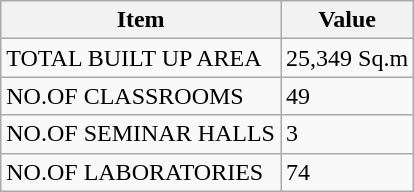<table class="wikitable">
<tr>
<th>Item</th>
<th>Value</th>
</tr>
<tr>
<td>TOTAL BUILT UP AREA</td>
<td>25,349 Sq.m</td>
</tr>
<tr>
<td>NO.OF CLASSROOMS</td>
<td>49</td>
</tr>
<tr>
<td>NO.OF SEMINAR HALLS</td>
<td>3</td>
</tr>
<tr>
<td>NO.OF LABORATORIES</td>
<td>74</td>
</tr>
</table>
